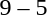<table style="text-align:center">
<tr>
<th width=200></th>
<th width=100></th>
<th width=200></th>
</tr>
<tr>
<td align=right><strong></strong></td>
<td>9 – 5</td>
<td align=left></td>
</tr>
</table>
